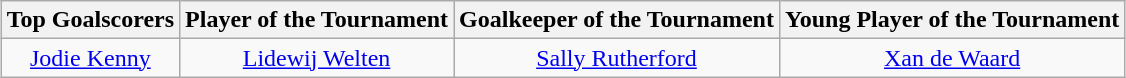<table class=wikitable style="margin:auto; text-align:center">
<tr>
<th>Top Goalscorers</th>
<th>Player of the Tournament</th>
<th>Goalkeeper of the Tournament</th>
<th>Young Player of the Tournament</th>
</tr>
<tr>
<td> <a href='#'>Jodie Kenny</a></td>
<td> <a href='#'>Lidewij Welten</a></td>
<td> <a href='#'>Sally Rutherford</a></td>
<td> <a href='#'>Xan de Waard</a></td>
</tr>
</table>
